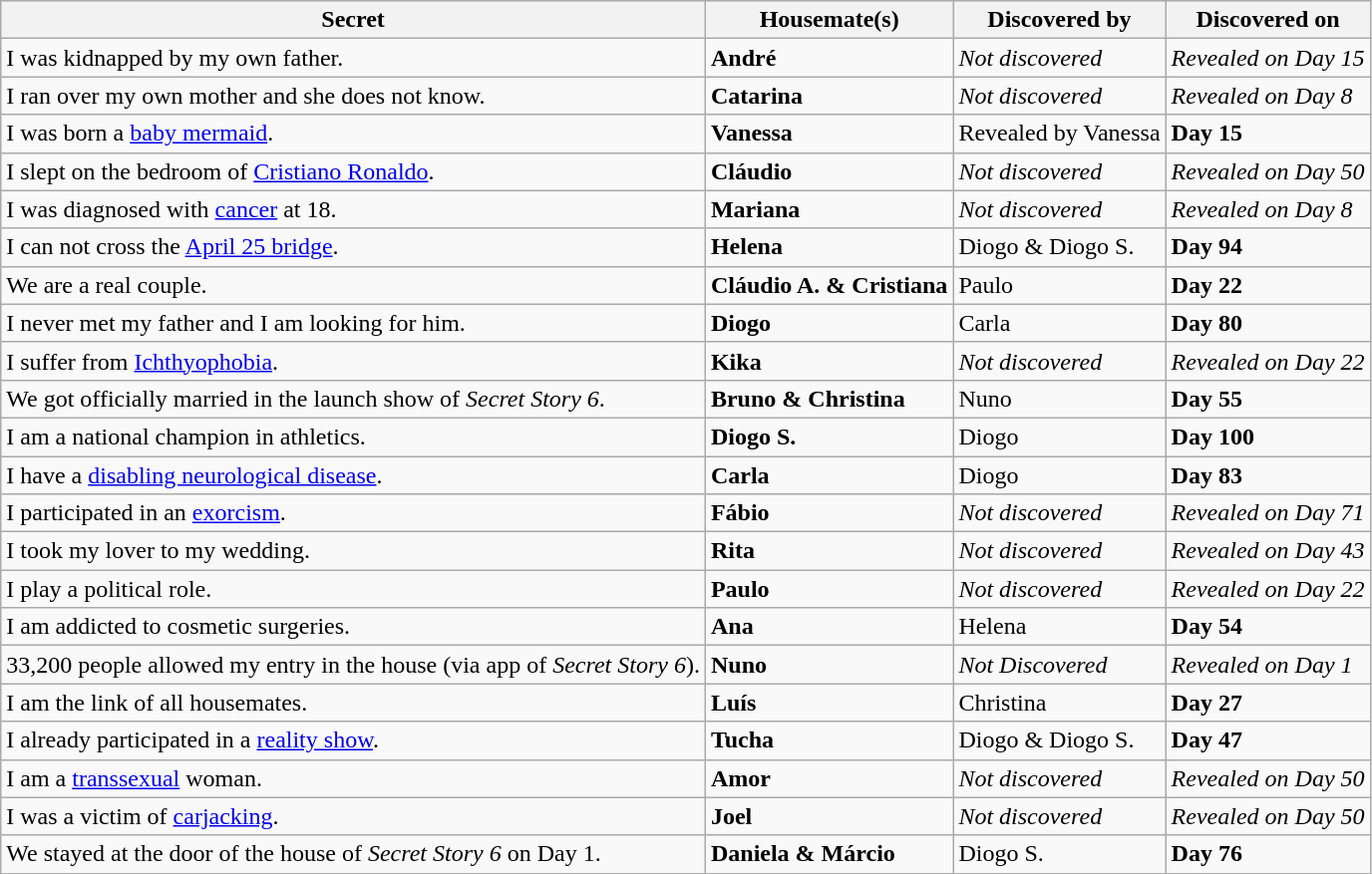<table class="wikitable">
<tr>
<th>Secret</th>
<th>Housemate(s)</th>
<th>Discovered by</th>
<th>Discovered on</th>
</tr>
<tr>
<td>I was kidnapped by my own father.</td>
<td><strong>André</strong></td>
<td><em>Not discovered</em></td>
<td><em>Revealed on Day 15</em></td>
</tr>
<tr>
<td>I ran over my own mother and she does not know.</td>
<td><strong>Catarina</strong></td>
<td><em>Not discovered</em></td>
<td><em>Revealed on Day 8</em></td>
</tr>
<tr>
<td>I was born a <a href='#'>baby mermaid</a>.</td>
<td><strong>Vanessa</strong></td>
<td>Revealed by Vanessa</td>
<td><strong>Day 15</strong></td>
</tr>
<tr>
<td>I slept on the bedroom of <a href='#'>Cristiano Ronaldo</a>.</td>
<td><strong>Cláudio</strong></td>
<td><em>Not discovered</em></td>
<td><em>Revealed on Day 50</em></td>
</tr>
<tr>
<td>I was diagnosed with <a href='#'>cancer</a> at 18.</td>
<td><strong>Mariana</strong></td>
<td><em>Not discovered</em></td>
<td><em>Revealed on Day 8</em></td>
</tr>
<tr>
<td>I can not cross the <a href='#'>April 25 bridge</a>.</td>
<td><strong>Helena</strong></td>
<td>Diogo & Diogo S.</td>
<td><strong>Day 94</strong></td>
</tr>
<tr>
<td>We are a real couple.</td>
<td><strong>Cláudio A. & Cristiana</strong></td>
<td>Paulo</td>
<td><strong>Day 22</strong></td>
</tr>
<tr>
<td>I never met my father and I am looking for him.</td>
<td><strong>Diogo</strong></td>
<td>Carla</td>
<td><strong>Day 80</strong></td>
</tr>
<tr>
<td>I suffer from <a href='#'>Ichthyophobia</a>.</td>
<td><strong>Kika</strong></td>
<td><em>Not discovered</em></td>
<td><em>Revealed on Day 22</em></td>
</tr>
<tr>
<td>We got officially married in the launch show of <em>Secret Story 6</em>.</td>
<td><strong>Bruno & Christina</strong></td>
<td>Nuno</td>
<td><strong>Day 55</strong></td>
</tr>
<tr>
<td>I am a national champion in athletics.</td>
<td><strong>Diogo S.</strong></td>
<td>Diogo</td>
<td><strong>Day 100</strong></td>
</tr>
<tr>
<td>I have a <a href='#'>disabling neurological disease</a>.</td>
<td><strong>Carla</strong></td>
<td>Diogo</td>
<td><strong>Day 83</strong></td>
</tr>
<tr>
<td>I participated in an <a href='#'>exorcism</a>.</td>
<td><strong>Fábio</strong></td>
<td><em>Not discovered</em></td>
<td><em>Revealed on Day 71</em></td>
</tr>
<tr>
<td>I took my lover to my wedding.</td>
<td><strong>Rita</strong></td>
<td><em>Not discovered</em></td>
<td><em>Revealed on Day 43</em></td>
</tr>
<tr>
<td>I play a political role.</td>
<td><strong>Paulo</strong></td>
<td><em>Not discovered</em></td>
<td><em>Revealed on Day 22</em></td>
</tr>
<tr>
<td>I am addicted to cosmetic surgeries.</td>
<td><strong>Ana</strong></td>
<td>Helena</td>
<td><strong>Day 54</strong></td>
</tr>
<tr>
<td>33,200 people allowed my entry in the house (via app of <em>Secret Story 6</em>).</td>
<td><strong>Nuno</strong></td>
<td><em>Not Discovered</em></td>
<td><em>Revealed on Day 1</em></td>
</tr>
<tr>
<td>I am the link of all housemates.</td>
<td><strong>Luís</strong></td>
<td>Christina</td>
<td><strong>Day 27</strong></td>
</tr>
<tr>
<td>I already participated in a <a href='#'>reality show</a>.</td>
<td><strong>Tucha</strong></td>
<td>Diogo & Diogo S.</td>
<td><strong>Day 47</strong></td>
</tr>
<tr>
<td>I am a <a href='#'>transsexual</a> woman.</td>
<td><strong>Amor</strong></td>
<td><em>Not discovered</em></td>
<td><em>Revealed on Day 50</em></td>
</tr>
<tr>
<td>I was a victim of <a href='#'>carjacking</a>.</td>
<td><strong>Joel</strong></td>
<td><em>Not discovered</em></td>
<td><em>Revealed on Day 50</em></td>
</tr>
<tr>
<td>We stayed at the door of the house of <em>Secret Story 6</em> on Day 1.</td>
<td><strong>Daniela & Márcio</strong></td>
<td>Diogo S.</td>
<td><strong>Day 76</strong></td>
</tr>
<tr>
</tr>
</table>
